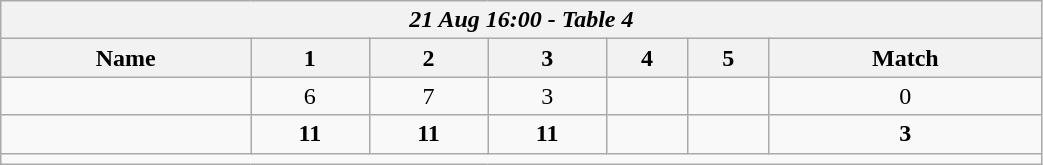<table class=wikitable style="text-align:center; width: 55%">
<tr>
<th colspan=17><em>21 Aug 16:00 - Table 4</em></th>
</tr>
<tr>
<th>Name</th>
<th>1</th>
<th>2</th>
<th>3</th>
<th>4</th>
<th>5</th>
<th>Match</th>
</tr>
<tr>
<td style="text-align:left;"></td>
<td>6</td>
<td>7</td>
<td>3</td>
<td></td>
<td></td>
<td>0</td>
</tr>
<tr>
<td style="text-align:left;"><strong></strong></td>
<td><strong>11</strong></td>
<td><strong>11</strong></td>
<td><strong>11</strong></td>
<td></td>
<td></td>
<td><strong>3</strong></td>
</tr>
<tr>
<td colspan=17></td>
</tr>
</table>
